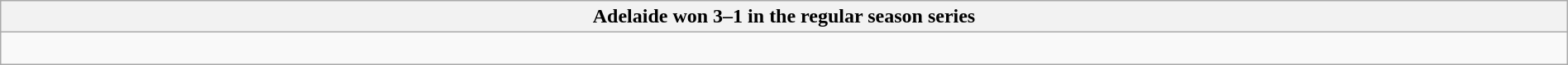<table class="wikitable collapsible collapsed|show=yes" style="width:100%">
<tr>
<th>Adelaide won 3–1 in the regular season series</th>
</tr>
<tr>
<td><br>


</td>
</tr>
</table>
